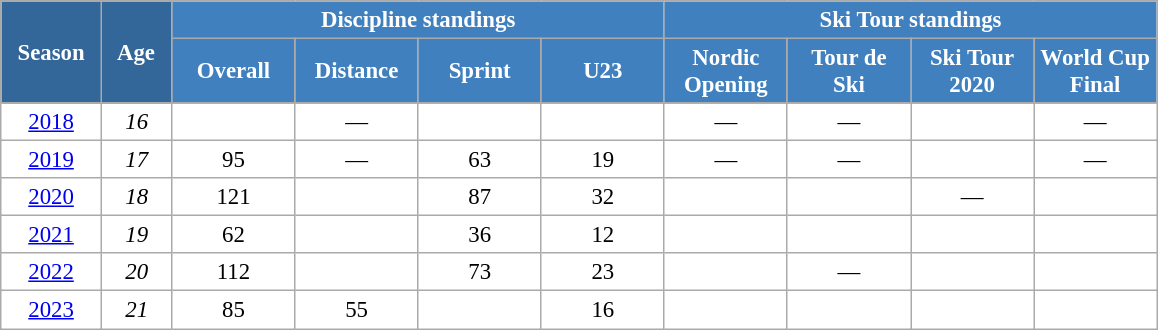<table class="wikitable" style="font-size:95%; text-align:center; border:grey solid 1px; border-collapse:collapse; background:#ffffff;">
<tr>
<th style="background-color:#369; color:white; width:60px;" rowspan="2"> Season </th>
<th style="background-color:#369; color:white; width:40px;" rowspan="2"> Age </th>
<th style="background-color:#4180be; color:white;" colspan="4">Discipline standings</th>
<th style="background-color:#4180be; color:white;" colspan="4">Ski Tour standings</th>
</tr>
<tr>
<th style="background-color:#4180be; color:white; width:75px;">Overall</th>
<th style="background-color:#4180be; color:white; width:75px;">Distance</th>
<th style="background-color:#4180be; color:white; width:75px;">Sprint</th>
<th style="background-color:#4180be; color:white; width:75px;">U23</th>
<th style="background-color:#4180be; color:white; width:75px;">Nordic<br>Opening</th>
<th style="background-color:#4180be; color:white; width:75px;">Tour de<br>Ski</th>
<th style="background-color:#4180be; color:white; width:75px;">Ski Tour<br>2020</th>
<th style="background-color:#4180be; color:white; width:75px;">World Cup<br>Final</th>
</tr>
<tr>
<td><a href='#'>2018</a></td>
<td><em>16</em></td>
<td></td>
<td>—</td>
<td></td>
<td></td>
<td>—</td>
<td>—</td>
<td></td>
<td>—</td>
</tr>
<tr>
<td><a href='#'>2019</a></td>
<td><em>17</em></td>
<td>95</td>
<td>—</td>
<td>63</td>
<td>19</td>
<td>—</td>
<td>—</td>
<td></td>
<td>—</td>
</tr>
<tr>
<td><a href='#'>2020</a></td>
<td><em>18</em></td>
<td>121</td>
<td></td>
<td>87</td>
<td>32</td>
<td></td>
<td></td>
<td>—</td>
<td></td>
</tr>
<tr>
<td><a href='#'>2021</a></td>
<td><em>19</em></td>
<td>62</td>
<td></td>
<td>36</td>
<td>12</td>
<td></td>
<td></td>
<td></td>
<td></td>
</tr>
<tr>
<td><a href='#'>2022</a></td>
<td><em>20</em></td>
<td>112</td>
<td></td>
<td>73</td>
<td>23</td>
<td></td>
<td>—</td>
<td></td>
<td></td>
</tr>
<tr>
<td><a href='#'>2023</a></td>
<td><em>21</em></td>
<td>85</td>
<td>55</td>
<td></td>
<td>16</td>
<td></td>
<td></td>
<td></td>
<td></td>
</tr>
</table>
